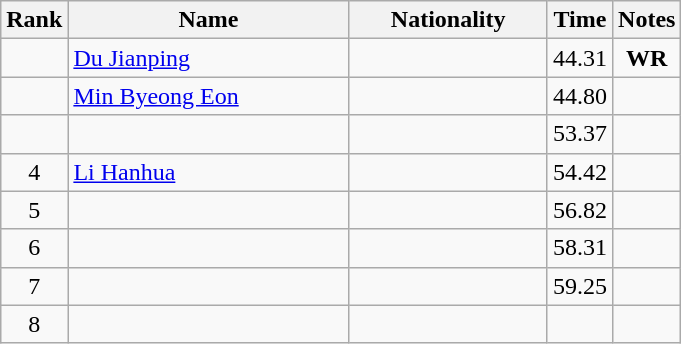<table class="wikitable sortable" style="text-align:center">
<tr>
<th>Rank</th>
<th style="width:180px">Name</th>
<th style="width:125px">Nationality</th>
<th>Time</th>
<th>Notes</th>
</tr>
<tr>
<td></td>
<td style="text-align:left;"><a href='#'>Du Jianping</a></td>
<td style="text-align:left;"></td>
<td>44.31</td>
<td><strong>WR</strong></td>
</tr>
<tr>
<td></td>
<td style="text-align:left;"><a href='#'>Min Byeong Eon</a></td>
<td style="text-align:left;"></td>
<td>44.80</td>
<td></td>
</tr>
<tr>
<td></td>
<td style="text-align:left;"></td>
<td style="text-align:left;"></td>
<td>53.37</td>
<td></td>
</tr>
<tr>
<td>4</td>
<td style="text-align:left;"><a href='#'>Li Hanhua</a></td>
<td style="text-align:left;"></td>
<td>54.42</td>
<td></td>
</tr>
<tr>
<td>5</td>
<td style="text-align:left;"></td>
<td style="text-align:left;"></td>
<td>56.82</td>
<td></td>
</tr>
<tr>
<td>6</td>
<td style="text-align:left;"></td>
<td style="text-align:left;"></td>
<td>58.31</td>
<td></td>
</tr>
<tr>
<td>7</td>
<td style="text-align:left;"></td>
<td style="text-align:left;"></td>
<td>59.25</td>
<td></td>
</tr>
<tr>
<td>8</td>
<td style="text-align:left;"></td>
<td style="text-align:left;"></td>
<td></td>
<td></td>
</tr>
</table>
